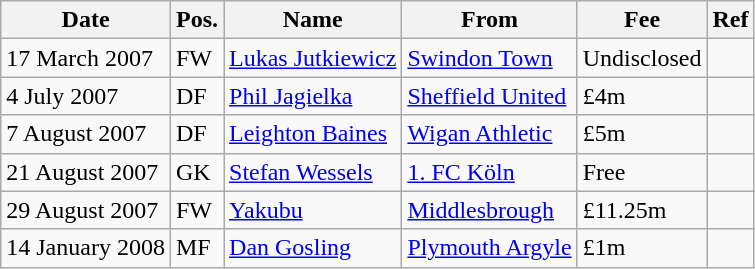<table class="wikitable">
<tr>
<th>Date</th>
<th>Pos.</th>
<th>Name</th>
<th>From</th>
<th>Fee</th>
<th>Ref</th>
</tr>
<tr>
<td>17 March 2007</td>
<td>FW</td>
<td> <a href='#'>Lukas Jutkiewicz</a></td>
<td> <a href='#'>Swindon Town</a></td>
<td>Undisclosed</td>
<td align="center"></td>
</tr>
<tr>
<td>4 July 2007</td>
<td>DF</td>
<td> <a href='#'>Phil Jagielka</a></td>
<td> <a href='#'>Sheffield United</a></td>
<td>£4m</td>
<td align="center"></td>
</tr>
<tr>
<td>7 August 2007</td>
<td>DF</td>
<td> <a href='#'>Leighton Baines</a></td>
<td> <a href='#'>Wigan Athletic</a></td>
<td>£5m</td>
<td align="center"></td>
</tr>
<tr>
<td>21 August 2007</td>
<td>GK</td>
<td> <a href='#'>Stefan Wessels</a></td>
<td> <a href='#'>1. FC Köln</a></td>
<td>Free</td>
<td align="center"></td>
</tr>
<tr>
<td>29 August 2007</td>
<td>FW</td>
<td> <a href='#'>Yakubu</a></td>
<td> <a href='#'>Middlesbrough</a></td>
<td>£11.25m</td>
<td align="center"></td>
</tr>
<tr>
<td>14 January 2008</td>
<td>MF</td>
<td> <a href='#'>Dan Gosling</a></td>
<td> <a href='#'>Plymouth Argyle</a></td>
<td>£1m</td>
<td align="center"></td>
</tr>
</table>
